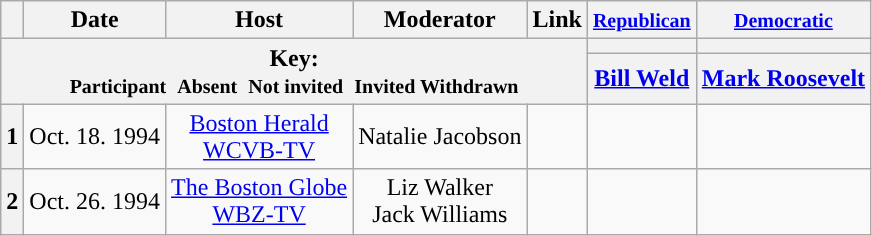<table class="wikitable" style="text-align:center;">
<tr>
<th scope="col"></th>
<th scope="col">Date</th>
<th scope="col">Host</th>
<th scope="col">Moderator</th>
<th scope="col">Link</th>
<th scope="col"><small><a href='#'>Republican</a></small></th>
<th scope="col"><small><a href='#'>Democratic</a></small></th>
</tr>
<tr>
<th colspan="5" rowspan="2">Key:<br> <small>Participant </small>  <small>Absent </small>  <small>Not invited </small>  <small>Invited  Withdrawn</small></th>
<th scope="col" style="background:"></th>
<th scope="col" style="background:"></th>
</tr>
<tr>
<th scope="col"><a href='#'>Bill Weld</a></th>
<th scope="col"><a href='#'>Mark Roosevelt</a></th>
</tr>
<tr>
<th>1</th>
<td style="white-space:nowrap;">Oct. 18. 1994</td>
<td style="white-space:nowrap;"><a href='#'>Boston Herald</a><br><a href='#'>WCVB-TV</a></td>
<td style="white-space:nowrap;">Natalie Jacobson</td>
<td style="white-space:nowrap;"></td>
<td></td>
<td></td>
</tr>
<tr>
<th>2</th>
<td style="white-space:nowrap;">Oct. 26. 1994</td>
<td style="white-space:nowrap;"><a href='#'>The Boston Globe</a><br><a href='#'>WBZ-TV</a></td>
<td style="white-space:nowrap;">Liz Walker<br>Jack Williams</td>
<td style="white-space:nowrap;"></td>
<td></td>
<td></td>
</tr>
</table>
